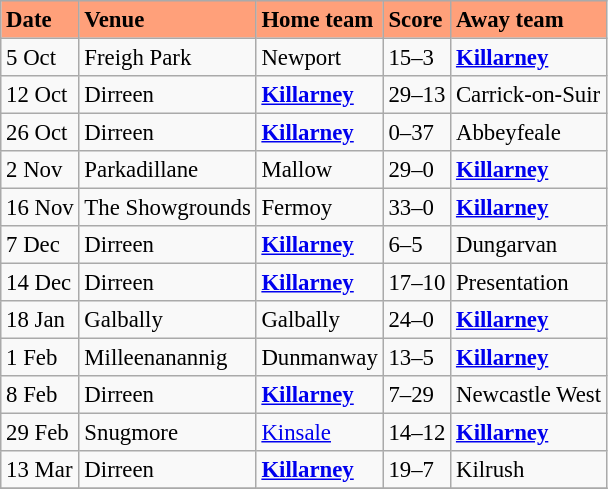<table class="wikitable" style=" float:left; margin:0.5em auto; font-size:95%">
<tr bgcolor="#FFA07A">
<td><strong>Date</strong></td>
<td><strong>Venue</strong></td>
<td><strong>Home team</strong></td>
<td><strong>Score</strong></td>
<td><strong>Away team</strong></td>
</tr>
<tr>
<td>5 Oct</td>
<td>Freigh Park</td>
<td>Newport</td>
<td>15–3</td>
<td><strong><a href='#'>Killarney</a></strong></td>
</tr>
<tr>
<td>12 Oct</td>
<td>Dirreen</td>
<td><strong><a href='#'>Killarney</a></strong></td>
<td>29–13</td>
<td>Carrick-on-Suir</td>
</tr>
<tr>
<td>26 Oct</td>
<td>Dirreen</td>
<td><strong><a href='#'>Killarney</a></strong></td>
<td>0–37</td>
<td>Abbeyfeale</td>
</tr>
<tr>
<td>2 Nov</td>
<td>Parkadillane</td>
<td>Mallow</td>
<td>29–0</td>
<td><strong><a href='#'>Killarney</a></strong></td>
</tr>
<tr>
<td>16 Nov</td>
<td>The Showgrounds</td>
<td>Fermoy</td>
<td>33–0</td>
<td><strong><a href='#'>Killarney</a></strong></td>
</tr>
<tr>
<td>7 Dec</td>
<td>Dirreen</td>
<td><strong><a href='#'>Killarney</a></strong></td>
<td>6–5</td>
<td>Dungarvan</td>
</tr>
<tr>
<td>14 Dec</td>
<td>Dirreen</td>
<td><strong><a href='#'>Killarney</a></strong></td>
<td>17–10</td>
<td>Presentation</td>
</tr>
<tr>
<td>18 Jan</td>
<td>Galbally</td>
<td>Galbally</td>
<td>24–0</td>
<td><strong><a href='#'>Killarney</a></strong></td>
</tr>
<tr>
<td>1 Feb</td>
<td>Milleenanannig</td>
<td>Dunmanway</td>
<td>13–5</td>
<td><strong><a href='#'>Killarney</a></strong></td>
</tr>
<tr>
<td>8 Feb</td>
<td>Dirreen</td>
<td><strong><a href='#'>Killarney</a></strong></td>
<td>7–29</td>
<td>Newcastle West</td>
</tr>
<tr>
<td>29 Feb</td>
<td>Snugmore</td>
<td><a href='#'>Kinsale</a></td>
<td>14–12</td>
<td><strong><a href='#'>Killarney</a></strong></td>
</tr>
<tr>
<td>13 Mar</td>
<td>Dirreen</td>
<td><strong><a href='#'>Killarney</a></strong></td>
<td>19–7</td>
<td>Kilrush</td>
</tr>
<tr>
</tr>
</table>
